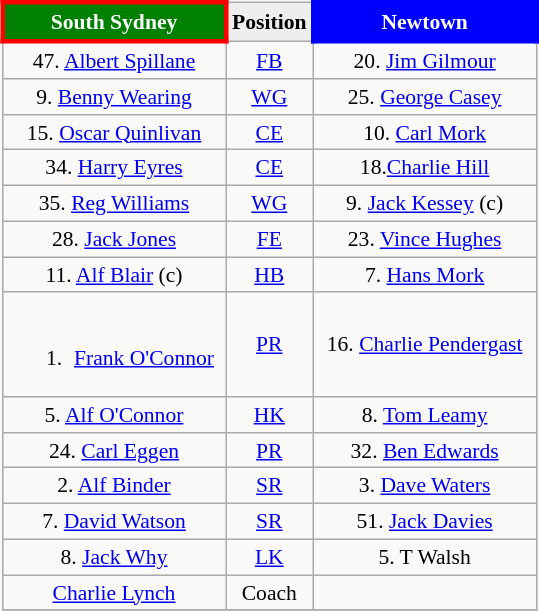<table align="right" class="wikitable" style="font-size:90%; margin-left:1em">
<tr bgcolor="#FF0033">
<th style="width:140px; border:3px solid red; background: green; color: white">South Sydney</th>
<th style="width:40px; text-align:center; background:#eee; color:black;">Position</th>
<th style="width:140px; border:3px solid blue; background: blue; color: white">Newtown</th>
</tr>
<tr align=center>
<td>47. <a href='#'>Albert Spillane</a></td>
<td><a href='#'>FB</a></td>
<td>20. <a href='#'>Jim Gilmour</a></td>
</tr>
<tr align=center>
<td>9. <a href='#'>Benny Wearing</a></td>
<td><a href='#'>WG</a></td>
<td>25. <a href='#'>George Casey</a></td>
</tr>
<tr align=center>
<td>15. <a href='#'>Oscar Quinlivan</a></td>
<td><a href='#'>CE</a></td>
<td>10. <a href='#'>Carl Mork</a></td>
</tr>
<tr align=center>
<td>34. <a href='#'>Harry Eyres</a></td>
<td><a href='#'>CE</a></td>
<td>18.<a href='#'>Charlie Hill</a></td>
</tr>
<tr align=center>
<td>35. <a href='#'>Reg Williams</a></td>
<td><a href='#'>WG</a></td>
<td>9. <a href='#'>Jack Kessey</a> (c)</td>
</tr>
<tr align=center>
<td>28. <a href='#'>Jack Jones</a></td>
<td><a href='#'>FE</a></td>
<td>23. <a href='#'>Vince Hughes</a></td>
</tr>
<tr align=center>
<td>11. <a href='#'>Alf Blair</a> (c)</td>
<td><a href='#'>HB</a></td>
<td>7. <a href='#'>Hans Mork</a></td>
</tr>
<tr align=center>
<td><br><ol><li><a href='#'>Frank O'Connor</a></li></ol></td>
<td><a href='#'>PR</a></td>
<td>16. <a href='#'>Charlie Pendergast</a></td>
</tr>
<tr align=center>
<td>5. <a href='#'>Alf O'Connor</a></td>
<td><a href='#'>HK</a></td>
<td>8. <a href='#'>Tom Leamy</a></td>
</tr>
<tr align=center>
<td>24. <a href='#'>Carl Eggen</a></td>
<td><a href='#'>PR</a></td>
<td>32. <a href='#'>Ben Edwards</a></td>
</tr>
<tr align=center>
<td>2. <a href='#'>Alf Binder</a></td>
<td><a href='#'>SR</a></td>
<td>3. <a href='#'>Dave Waters</a></td>
</tr>
<tr align=center>
<td>7. <a href='#'>David Watson</a></td>
<td><a href='#'>SR</a></td>
<td>51. <a href='#'>Jack Davies</a></td>
</tr>
<tr align=center>
<td>8. <a href='#'>Jack Why</a></td>
<td><a href='#'>LK</a></td>
<td>5. T Walsh</td>
</tr>
<tr align=center>
<td><a href='#'>Charlie Lynch</a></td>
<td>Coach</td>
<td></td>
</tr>
<tr>
</tr>
</table>
